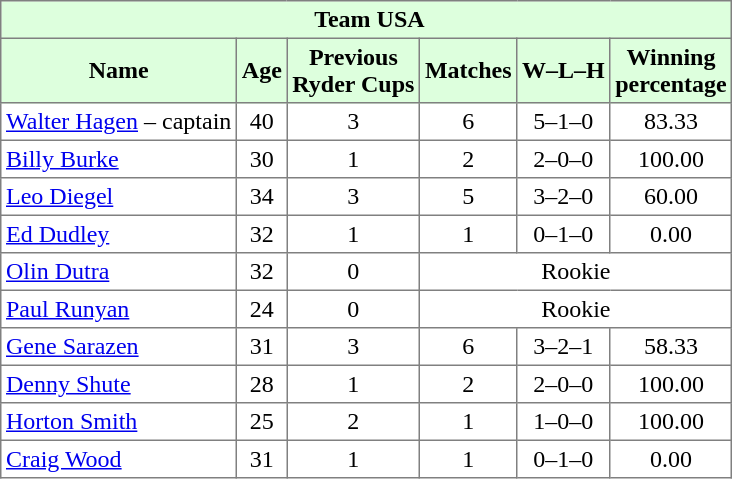<table border="1" cellpadding="3" style="border-collapse: collapse;text-align:center">
<tr style="background:#dfd;">
<td colspan="6"> <strong>Team USA</strong></td>
</tr>
<tr style="background:#dfd;">
<th>Name</th>
<th>Age</th>
<th>Previous<br>Ryder Cups</th>
<th>Matches</th>
<th>W–L–H</th>
<th>Winning<br>percentage</th>
</tr>
<tr>
<td align=left><a href='#'>Walter Hagen</a> – captain</td>
<td>40</td>
<td>3</td>
<td>6</td>
<td>5–1–0</td>
<td>83.33</td>
</tr>
<tr>
<td align=left><a href='#'>Billy Burke</a></td>
<td>30</td>
<td>1</td>
<td>2</td>
<td>2–0–0</td>
<td>100.00</td>
</tr>
<tr>
<td align=left><a href='#'>Leo Diegel</a></td>
<td>34</td>
<td>3</td>
<td>5</td>
<td>3–2–0</td>
<td>60.00</td>
</tr>
<tr>
<td align=left><a href='#'>Ed Dudley</a></td>
<td>32</td>
<td>1</td>
<td>1</td>
<td>0–1–0</td>
<td>0.00</td>
</tr>
<tr>
<td align=left><a href='#'>Olin Dutra</a></td>
<td>32</td>
<td>0</td>
<td colspan="3">Rookie</td>
</tr>
<tr>
<td align=left><a href='#'>Paul Runyan</a></td>
<td>24</td>
<td>0</td>
<td colspan="3">Rookie</td>
</tr>
<tr>
<td align=left><a href='#'>Gene Sarazen</a></td>
<td>31</td>
<td>3</td>
<td>6</td>
<td>3–2–1</td>
<td>58.33</td>
</tr>
<tr>
<td align=left><a href='#'>Denny Shute</a></td>
<td>28</td>
<td>1</td>
<td>2</td>
<td>2–0–0</td>
<td>100.00</td>
</tr>
<tr>
<td align=left><a href='#'>Horton Smith</a></td>
<td>25</td>
<td>2</td>
<td>1</td>
<td>1–0–0</td>
<td>100.00</td>
</tr>
<tr>
<td align=left><a href='#'>Craig Wood</a></td>
<td>31</td>
<td>1</td>
<td>1</td>
<td>0–1–0</td>
<td>0.00</td>
</tr>
</table>
